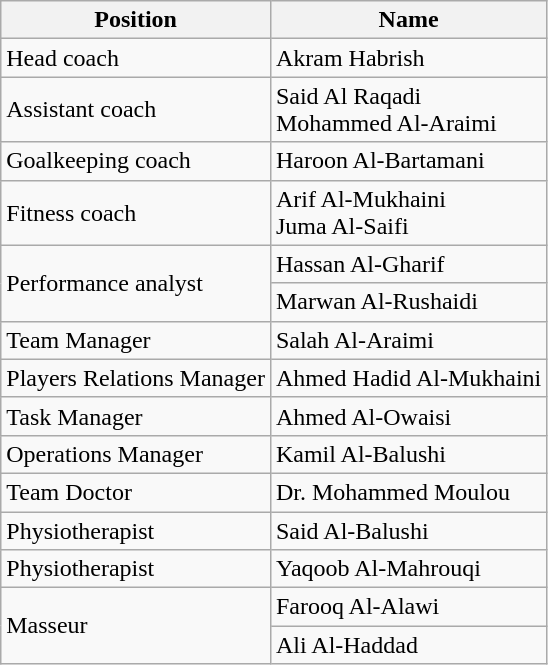<table class="wikitable">
<tr>
<th>Position</th>
<th>Name</th>
</tr>
<tr>
<td>Head coach</td>
<td> Akram Habrish</td>
</tr>
<tr>
<td>Assistant coach</td>
<td> Said Al Raqadi <br>  Mohammed Al-Araimi</td>
</tr>
<tr>
<td>Goalkeeping coach</td>
<td> Haroon Al-Bartamani</td>
</tr>
<tr>
<td>Fitness coach</td>
<td> Arif Al-Mukhaini <br>  Juma Al-Saifi</td>
</tr>
<tr>
<td rowspan="2">Performance analyst</td>
<td> Hassan Al-Gharif</td>
</tr>
<tr>
<td> Marwan Al-Rushaidi</td>
</tr>
<tr>
<td>Team Manager</td>
<td> Salah Al-Araimi</td>
</tr>
<tr>
<td>Players Relations Manager</td>
<td> Ahmed Hadid Al-Mukhaini</td>
</tr>
<tr>
<td>Task Manager</td>
<td> Ahmed Al-Owaisi</td>
</tr>
<tr>
<td>Operations Manager</td>
<td> Kamil Al-Balushi</td>
</tr>
<tr>
<td>Team Doctor</td>
<td> Dr. Mohammed Moulou</td>
</tr>
<tr>
<td>Physiotherapist</td>
<td> Said Al-Balushi</td>
</tr>
<tr>
<td>Physiotherapist</td>
<td> Yaqoob Al-Mahrouqi</td>
</tr>
<tr>
<td rowspan="2">Masseur</td>
<td> Farooq Al-Alawi</td>
</tr>
<tr>
<td> Ali Al-Haddad</td>
</tr>
</table>
